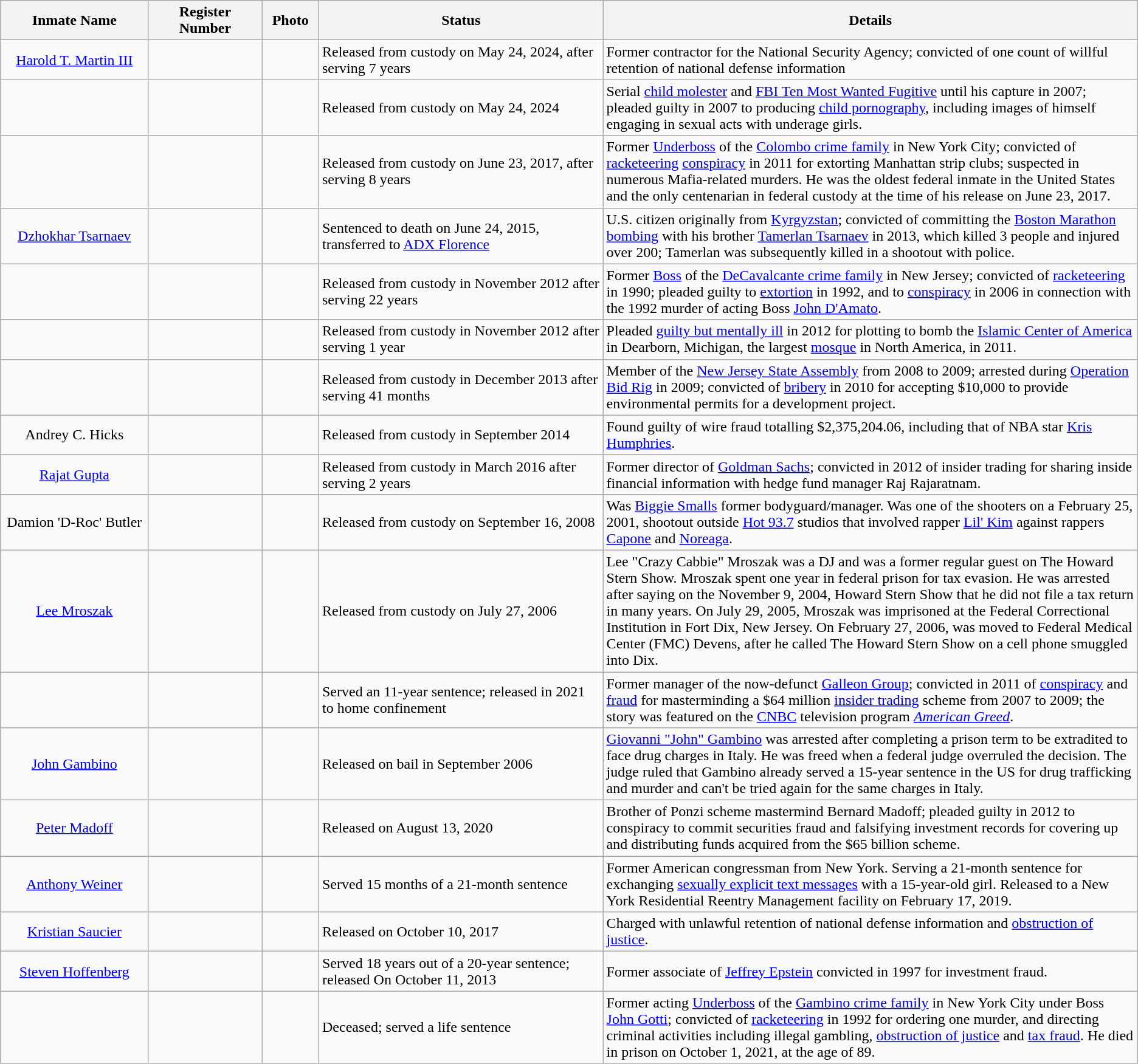<table class="wikitable sortable">
<tr>
<th width=13%>Inmate Name</th>
<th width=10%>Register Number</th>
<th width=5%>Photo</th>
<th width=25%>Status</th>
<th width=52%>Details</th>
</tr>
<tr>
<td style="text-align:center;"><a href='#'>Harold T. Martin III</a></td>
<td style="text-align:center;"></td>
<td></td>
<td>Released from custody on May 24, 2024, after serving 7 years</td>
<td>Former contractor for the National Security Agency; convicted of one count of willful retention of national defense information</td>
</tr>
<tr>
<td style="text-align:center;"></td>
<td style="text-align:center;"></td>
<td></td>
<td>Released from custody on May 24, 2024</td>
<td>Serial <a href='#'>child molester</a> and <a href='#'>FBI Ten Most Wanted Fugitive</a> until his capture in 2007; pleaded guilty in 2007 to producing <a href='#'>child pornography</a>, including images of himself engaging in sexual acts with underage girls.</td>
</tr>
<tr>
<td style="text-align:center;"></td>
<td style="text-align:center;"></td>
<td></td>
<td>Released from custody on June 23, 2017, after serving 8 years</td>
<td>Former <a href='#'>Underboss</a> of the <a href='#'>Colombo crime family</a> in New York City; convicted of <a href='#'>racketeering</a> <a href='#'>conspiracy</a> in 2011 for extorting Manhattan strip clubs; suspected in numerous Mafia-related murders. He was the oldest federal inmate in the United States and the only centenarian in federal custody at the time of his release on June 23, 2017.</td>
</tr>
<tr>
<td style="text-align:center;"><a href='#'>Dzhokhar Tsarnaev</a></td>
<td style="text-align:center;"> </td>
<td></td>
<td>Sentenced to death on June 24, 2015, transferred to <a href='#'>ADX Florence</a></td>
<td>U.S. citizen originally from <a href='#'>Kyrgyzstan</a>; convicted of committing the <a href='#'>Boston Marathon bombing</a> with his brother <a href='#'>Tamerlan Tsarnaev</a> in 2013, which killed 3 people and injured over 200; Tamerlan was subsequently killed in a shootout with police.</td>
</tr>
<tr>
<td style="text-align:center;"></td>
<td style="text-align:center;"></td>
<td></td>
<td>Released from custody in November 2012 after serving 22 years</td>
<td>Former <a href='#'>Boss</a> of the <a href='#'>DeCavalcante crime family</a> in New Jersey; convicted of <a href='#'>racketeering</a> in 1990; pleaded guilty to <a href='#'>extortion</a> in 1992, and to <a href='#'>conspiracy</a> in 2006 in connection with the 1992 murder of acting Boss <a href='#'>John D'Amato</a>.</td>
</tr>
<tr>
<td style="text-align:center;"></td>
<td style="text-align:center;"></td>
<td></td>
<td>Released from custody in November 2012 after serving 1 year</td>
<td>Pleaded <a href='#'>guilty but mentally ill</a> in 2012 for plotting to bomb the <a href='#'>Islamic Center of America</a> in Dearborn, Michigan, the largest <a href='#'>mosque</a> in North America, in 2011.</td>
</tr>
<tr>
<td style="text-align:center;"></td>
<td style="text-align:center;"></td>
<td></td>
<td>Released from custody in December 2013 after serving 41 months</td>
<td>Member of the <a href='#'>New Jersey State Assembly</a> from 2008 to 2009; arrested during <a href='#'>Operation Bid Rig</a> in 2009; convicted of <a href='#'>bribery</a> in 2010 for accepting $10,000 to provide environmental permits for a development project.</td>
</tr>
<tr>
<td style="text-align:center;">Andrey C. Hicks</td>
<td style="text-align:center;"></td>
<td></td>
<td>Released from custody in September 2014</td>
<td>Found guilty of wire fraud totalling $2,375,204.06, including that of NBA star <a href='#'>Kris Humphries</a>.</td>
</tr>
<tr>
<td style="text-align:center;"><a href='#'>Rajat Gupta</a></td>
<td style="text-align:center;"></td>
<td></td>
<td>Released from custody in March 2016 after serving 2 years</td>
<td>Former director of <a href='#'>Goldman Sachs</a>; convicted in 2012 of insider trading for sharing inside financial information with hedge fund manager Raj Rajaratnam.</td>
</tr>
<tr>
<td style="text-align:center;">Damion 'D-Roc' Butler</td>
<td style="text-align:center;"></td>
<td></td>
<td>Released from custody on September 16, 2008</td>
<td>Was <a href='#'>Biggie Smalls</a> former bodyguard/manager. Was one of the shooters on a February 25, 2001, shootout outside <a href='#'>Hot 93.7</a> studios that involved rapper <a href='#'>Lil' Kim</a> against rappers <a href='#'>Capone</a> and <a href='#'>Noreaga</a>.</td>
</tr>
<tr>
<td style="text-align:center;"><a href='#'>Lee Mroszak</a></td>
<td style="text-align:center;"></td>
<td></td>
<td>Released from custody on July 27, 2006</td>
<td>Lee "Crazy Cabbie" Mroszak was a DJ and was a former regular guest on The Howard Stern Show. Mroszak spent one year in federal prison for tax evasion. He was arrested after saying on the November 9, 2004, Howard Stern Show that he did not file a tax return in many years. On July 29, 2005, Mroszak was imprisoned at the Federal Correctional Institution in Fort Dix, New Jersey. On February 27, 2006, was moved to Federal Medical Center (FMC) Devens, after he called The Howard Stern Show on a cell phone smuggled into Dix.</td>
</tr>
<tr>
<td style="text-align:center;"></td>
<td style="text-align:center;"></td>
<td></td>
<td>Served an 11-year sentence; released in 2021 to home confinement</td>
<td>Former manager of the now-defunct <a href='#'>Galleon Group</a>; convicted in 2011 of <a href='#'>conspiracy</a> and <a href='#'>fraud</a> for masterminding a $64 million <a href='#'>insider trading</a> scheme from 2007 to 2009; the story was featured on the <a href='#'>CNBC</a> television program <em><a href='#'>American Greed</a></em>.</td>
</tr>
<tr>
<td style="text-align:center;"><a href='#'>John Gambino</a></td>
<td style="text-align:center;"></td>
<td></td>
<td>Released on bail in September 2006</td>
<td><a href='#'>Giovanni "John" Gambino</a> was arrested after completing a prison term to be extradited to face drug charges in Italy. He was freed when a federal judge overruled the decision. The judge ruled that Gambino already served a 15-year sentence in the US for drug trafficking and murder and can't be tried again for the same charges in Italy.</td>
</tr>
<tr>
<td style="text-align:center;"><a href='#'>Peter Madoff</a></td>
<td style="text-align:center;"></td>
<td></td>
<td>Released on August 13, 2020</td>
<td>Brother of Ponzi scheme mastermind Bernard Madoff; pleaded guilty in 2012 to conspiracy to commit securities fraud and falsifying investment records for covering up and distributing funds acquired from the $65 billion scheme.</td>
</tr>
<tr>
<td style="text-align:center;"><a href='#'>Anthony Weiner</a></td>
<td style="text-align:center;"></td>
<td></td>
<td>Served 15 months of a 21-month sentence</td>
<td>Former American congressman from New York. Serving a 21-month sentence for exchanging <a href='#'>sexually explicit text messages</a> with a 15-year-old girl. Released to a New York Residential Reentry Management facility on February 17, 2019.</td>
</tr>
<tr>
<td style="text-align:center;"><a href='#'>Kristian Saucier</a></td>
<td style="text-align:center;"></td>
<td></td>
<td>Released on October 10, 2017</td>
<td>Charged with unlawful retention of national defense information and <a href='#'>obstruction of justice</a>.</td>
</tr>
<tr>
<td style="text-align:center;"><a href='#'>Steven Hoffenberg</a></td>
<td style="text-align:center;"></td>
<td></td>
<td>Served 18 years out of a 20-year sentence; released On October 11, 2013</td>
<td>Former associate of <a href='#'>Jeffrey Epstein</a> convicted in 1997 for investment fraud.</td>
</tr>
<tr>
<td style="text-align:center;"></td>
<td style="text-align:center;"></td>
<td></td>
<td>Deceased; served a life sentence</td>
<td>Former acting <a href='#'>Underboss</a> of the <a href='#'>Gambino crime family</a> in New York City under Boss <a href='#'>John Gotti</a>; convicted of <a href='#'>racketeering</a> in 1992 for ordering one murder, and directing criminal activities including illegal gambling, <a href='#'>obstruction of justice</a> and <a href='#'>tax fraud</a>. He died in prison on October 1, 2021, at the age of 89.</td>
</tr>
</table>
